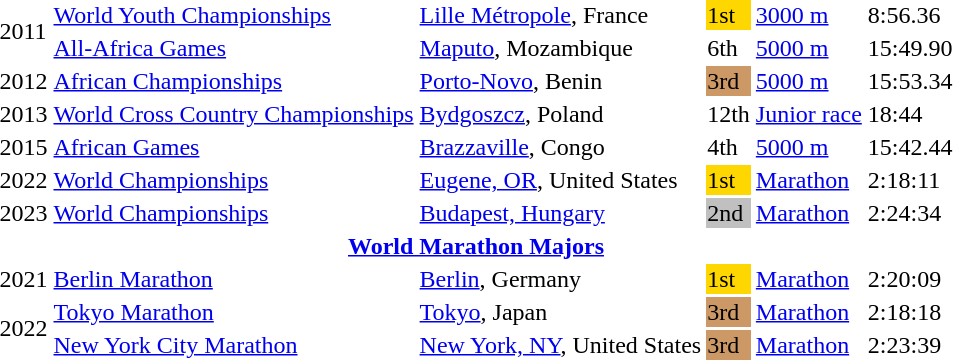<table>
<tr>
<td rowspan=2>2011</td>
<td><a href='#'>World Youth Championships</a></td>
<td><a href='#'>Lille Métropole</a>, France</td>
<td bgcolor=gold>1st</td>
<td><a href='#'>3000 m</a></td>
<td>8:56.36 </td>
</tr>
<tr>
<td><a href='#'>All-Africa Games</a></td>
<td><a href='#'>Maputo</a>, Mozambique</td>
<td>6th</td>
<td><a href='#'>5000 m</a></td>
<td>15:49.90</td>
</tr>
<tr>
<td>2012</td>
<td><a href='#'>African Championships</a></td>
<td><a href='#'>Porto-Novo</a>, Benin</td>
<td bgcolor=cc9966>3rd</td>
<td><a href='#'>5000 m</a></td>
<td>15:53.34</td>
</tr>
<tr>
<td>2013</td>
<td><a href='#'>World Cross Country Championships</a></td>
<td><a href='#'>Bydgoszcz</a>, Poland</td>
<td>12th</td>
<td><a href='#'>Junior race</a></td>
<td>18:44</td>
</tr>
<tr>
<td>2015</td>
<td><a href='#'>African Games</a></td>
<td><a href='#'>Brazzaville</a>, Congo</td>
<td>4th</td>
<td><a href='#'>5000 m</a></td>
<td>15:42.44</td>
</tr>
<tr>
<td>2022</td>
<td><a href='#'>World Championships</a></td>
<td><a href='#'>Eugene, OR</a>, United States</td>
<td bgcolor=gold>1st</td>
<td><a href='#'>Marathon</a></td>
<td>2:18:11 </td>
</tr>
<tr>
<td>2023</td>
<td><a href='#'>World Championships</a></td>
<td><a href='#'>Budapest, Hungary</a></td>
<td bgcolor=silver>2nd</td>
<td><a href='#'>Marathon</a></td>
<td>2:24:34</td>
</tr>
<tr>
<th colspan="6"><a href='#'>World Marathon Majors</a></th>
</tr>
<tr>
<td>2021</td>
<td><a href='#'>Berlin Marathon</a></td>
<td><a href='#'>Berlin</a>, Germany</td>
<td bgcolor=gold>1st</td>
<td><a href='#'>Marathon</a></td>
<td>2:20:09</td>
</tr>
<tr>
<td rowspan=2>2022</td>
<td><a href='#'>Tokyo Marathon</a></td>
<td><a href='#'>Tokyo</a>, Japan</td>
<td bgcolor=cc9966>3rd</td>
<td><a href='#'>Marathon</a></td>
<td>2:18:18</td>
</tr>
<tr>
<td><a href='#'>New York City Marathon</a></td>
<td><a href='#'>New York, NY</a>, United States</td>
<td bgcolor=cc9966>3rd</td>
<td><a href='#'>Marathon</a></td>
<td>2:23:39</td>
</tr>
</table>
